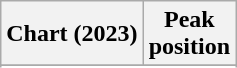<table class="wikitable sortable plainrowheaders" style="text-align:center">
<tr>
<th scope="col">Chart (2023)</th>
<th scope="col">Peak<br> position</th>
</tr>
<tr>
</tr>
<tr>
</tr>
<tr>
</tr>
</table>
